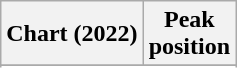<table class="wikitable plainrowheaders" style="text-align:center">
<tr>
<th scope="col">Chart (2022)</th>
<th scope="col">Peak<br>position</th>
</tr>
<tr>
</tr>
<tr>
</tr>
</table>
